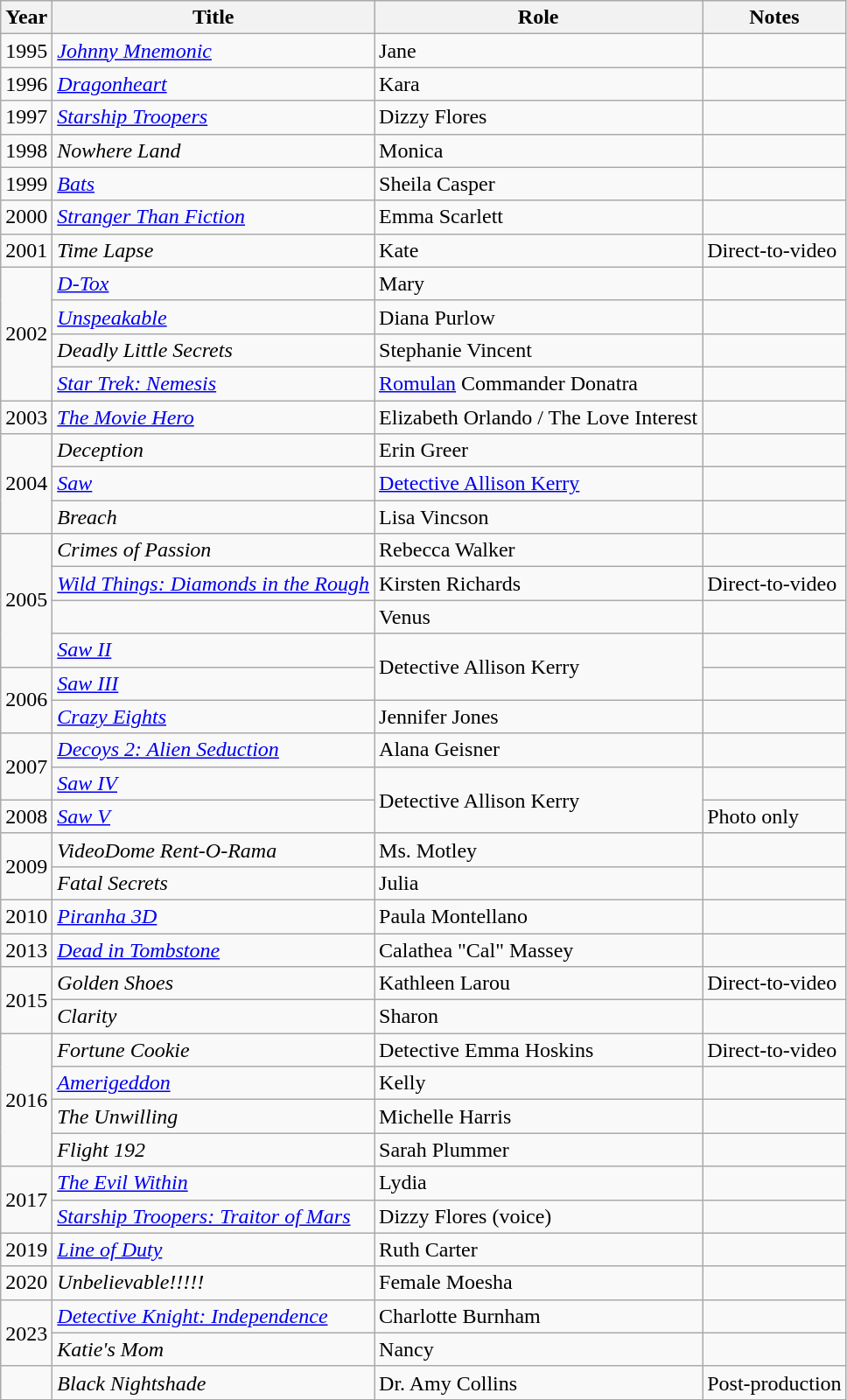<table class="wikitable sortable">
<tr>
<th>Year</th>
<th>Title</th>
<th>Role</th>
<th class="unsortable">Notes</th>
</tr>
<tr>
<td>1995</td>
<td><em><a href='#'>Johnny Mnemonic</a></em></td>
<td>Jane</td>
<td></td>
</tr>
<tr>
<td>1996</td>
<td><em><a href='#'>Dragonheart</a></em></td>
<td>Kara</td>
<td></td>
</tr>
<tr>
<td>1997</td>
<td><em><a href='#'>Starship Troopers</a></em></td>
<td>Dizzy Flores</td>
<td></td>
</tr>
<tr>
<td>1998</td>
<td><em>Nowhere Land</em></td>
<td>Monica</td>
<td></td>
</tr>
<tr>
<td>1999</td>
<td><em><a href='#'>Bats</a></em></td>
<td>Sheila Casper</td>
<td></td>
</tr>
<tr>
<td>2000</td>
<td><em><a href='#'>Stranger Than Fiction</a></em></td>
<td>Emma Scarlett</td>
<td></td>
</tr>
<tr>
<td>2001</td>
<td><em>Time Lapse</em></td>
<td>Kate</td>
<td>Direct-to-video</td>
</tr>
<tr>
<td rowspan="4">2002</td>
<td><em><a href='#'>D-Tox</a></em></td>
<td>Mary</td>
<td></td>
</tr>
<tr>
<td><em><a href='#'>Unspeakable</a></em></td>
<td>Diana Purlow</td>
<td></td>
</tr>
<tr>
<td><em>Deadly Little Secrets</em></td>
<td>Stephanie Vincent</td>
<td></td>
</tr>
<tr>
<td><em><a href='#'>Star Trek: Nemesis</a></em></td>
<td><a href='#'>Romulan</a> Commander Donatra</td>
<td></td>
</tr>
<tr>
<td>2003</td>
<td><em><a href='#'>The Movie Hero</a></em></td>
<td>Elizabeth Orlando / The Love Interest</td>
<td></td>
</tr>
<tr>
<td rowspan="3">2004</td>
<td><em>Deception</em></td>
<td>Erin Greer</td>
<td></td>
</tr>
<tr>
<td><em><a href='#'>Saw</a></em></td>
<td><a href='#'>Detective Allison Kerry</a></td>
<td></td>
</tr>
<tr>
<td><em>Breach</em></td>
<td>Lisa Vincson</td>
<td></td>
</tr>
<tr>
<td rowspan="4">2005</td>
<td><em>Crimes of Passion</em></td>
<td>Rebecca Walker</td>
<td></td>
</tr>
<tr>
<td><em><a href='#'>Wild Things: Diamonds in the Rough</a></em></td>
<td>Kirsten Richards</td>
<td>Direct-to-video</td>
</tr>
<tr>
<td><em></em></td>
<td>Venus</td>
<td></td>
</tr>
<tr>
<td><em><a href='#'>Saw II</a></em></td>
<td rowspan="2">Detective Allison Kerry</td>
<td></td>
</tr>
<tr>
<td rowspan="2">2006</td>
<td><em><a href='#'>Saw III</a></em></td>
<td></td>
</tr>
<tr>
<td><em><a href='#'>Crazy Eights</a></em></td>
<td>Jennifer Jones</td>
<td></td>
</tr>
<tr>
<td rowspan="2">2007</td>
<td><em><a href='#'>Decoys 2: Alien Seduction</a></em></td>
<td>Alana Geisner</td>
<td></td>
</tr>
<tr>
<td><em><a href='#'>Saw IV</a></em></td>
<td rowspan="2">Detective Allison Kerry</td>
<td></td>
</tr>
<tr>
<td>2008</td>
<td><em><a href='#'>Saw V</a></em></td>
<td>Photo only</td>
</tr>
<tr>
<td rowspan="2">2009</td>
<td><em>VideoDome Rent-O-Rama</em></td>
<td>Ms. Motley</td>
<td></td>
</tr>
<tr>
<td><em>Fatal Secrets</em></td>
<td>Julia</td>
<td></td>
</tr>
<tr>
<td>2010</td>
<td><em><a href='#'>Piranha 3D</a></em></td>
<td>Paula Montellano</td>
<td></td>
</tr>
<tr>
<td>2013</td>
<td><em><a href='#'>Dead in Tombstone</a></em></td>
<td>Calathea "Cal" Massey</td>
<td></td>
</tr>
<tr>
<td rowspan="2">2015</td>
<td><em>Golden Shoes</em></td>
<td>Kathleen Larou</td>
<td>Direct-to-video</td>
</tr>
<tr>
<td><em>Clarity</em></td>
<td>Sharon</td>
<td></td>
</tr>
<tr>
<td rowspan="4">2016</td>
<td><em>Fortune Cookie</em></td>
<td>Detective Emma Hoskins</td>
<td>Direct-to-video</td>
</tr>
<tr>
<td><em><a href='#'>Amerigeddon</a></em></td>
<td>Kelly</td>
<td></td>
</tr>
<tr>
<td><em>The Unwilling</em></td>
<td>Michelle Harris</td>
<td></td>
</tr>
<tr>
<td><em>Flight 192</em></td>
<td>Sarah Plummer</td>
<td></td>
</tr>
<tr>
<td rowspan="2">2017</td>
<td><em><a href='#'>The Evil Within</a></em></td>
<td>Lydia</td>
<td></td>
</tr>
<tr>
<td><em><a href='#'>Starship Troopers: Traitor of Mars</a></em></td>
<td>Dizzy Flores (voice)</td>
<td></td>
</tr>
<tr>
<td>2019</td>
<td><em><a href='#'>Line of Duty</a></em></td>
<td>Ruth Carter</td>
<td></td>
</tr>
<tr>
<td>2020</td>
<td><em>Unbelievable!!!!!</em></td>
<td>Female Moesha</td>
<td></td>
</tr>
<tr>
<td rowspan="2">2023</td>
<td><em><a href='#'>Detective Knight: Independence</a></em></td>
<td>Charlotte Burnham</td>
<td></td>
</tr>
<tr>
<td><em>Katie's Mom</em></td>
<td>Nancy</td>
<td></td>
</tr>
<tr>
<td></td>
<td><em>Black Nightshade</em></td>
<td>Dr. Amy Collins</td>
<td>Post-production</td>
</tr>
</table>
